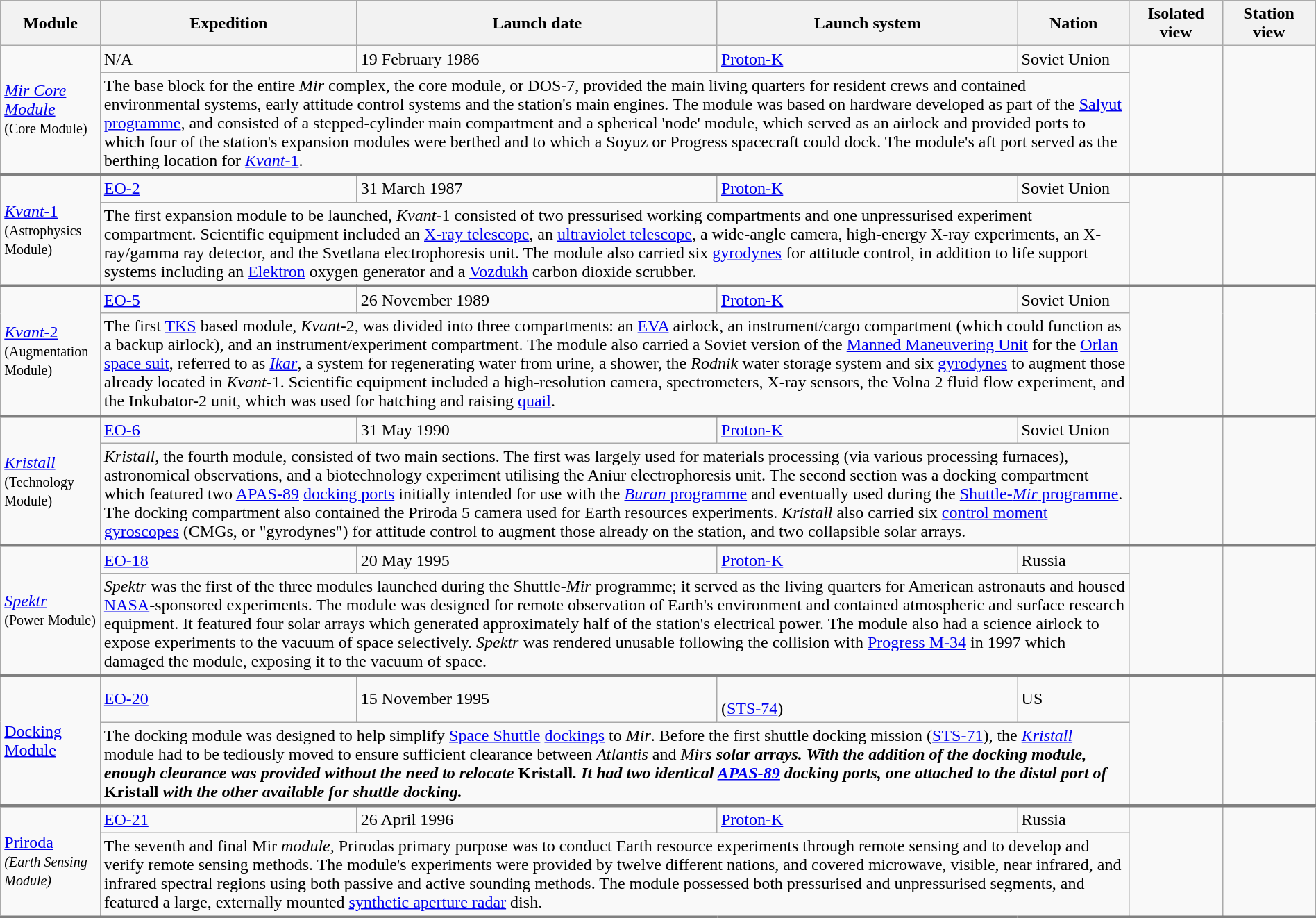<table class="wikitable sticky-header" style="width:auto; margin:auto;">
<tr style="background:#EFEFEF;">
<th>Module</th>
<th>Expedition</th>
<th>Launch date</th>
<th>Launch system</th>
<th style="width:100px;">Nation</th>
<th style="width:82px;">Isolated view</th>
<th style="width:82px;">Station view</th>
</tr>
<tr>
<td rowspan="2"><em><a href='#'>Mir Core Module</a></em><br><small>(Core Module)</small></td>
<td>N/A</td>
<td>19 February 1986</td>
<td><a href='#'>Proton-K</a></td>
<td>Soviet Union</td>
<td rowspan="2"></td>
<td rowspan="2"></td>
</tr>
<tr style="border-bottom: 3px solid gray">
<td colspan="4">The base block for the entire <em>Mir</em> complex, the core module, or DOS-7, provided the main living quarters for resident crews and contained environmental systems, early attitude control systems and the station's main engines. The module was based on hardware developed as part of the <a href='#'>Salyut programme</a>, and consisted of a stepped-cylinder main compartment and a spherical 'node' module, which served as an airlock and provided ports to which four of the station's expansion modules were berthed and to which a Soyuz or Progress spacecraft could dock. The module's aft port served as the berthing location for <a href='#'><em>Kvant</em>-1</a>.</td>
</tr>
<tr>
<td rowspan="2"><a href='#'><em>Kvant</em>-1</a><br><small>(Astrophysics Module)</small></td>
<td><a href='#'>EO-2</a></td>
<td>31 March 1987</td>
<td><a href='#'>Proton-K</a></td>
<td>Soviet Union</td>
<td rowspan="2"></td>
<td rowspan="2"></td>
</tr>
<tr style="border-bottom: 3px solid gray">
<td colspan="4">The first expansion module to be launched, <em>Kvant</em>-1 consisted of two pressurised working compartments and one unpressurised experiment compartment. Scientific equipment included an <a href='#'>X-ray telescope</a>, an <a href='#'>ultraviolet telescope</a>, a wide-angle camera, high-energy X-ray experiments, an X-ray/gamma ray detector, and the Svetlana electrophoresis unit. The module also carried six <a href='#'>gyrodynes</a> for attitude control, in addition to life support systems including an <a href='#'>Elektron</a> oxygen generator and a <a href='#'>Vozdukh</a> carbon dioxide scrubber.</td>
</tr>
<tr>
<td rowspan="2"><a href='#'><em>Kvant</em>-2</a><br><small>(Augmentation Module)</small></td>
<td><a href='#'>EO-5</a></td>
<td>26 November 1989</td>
<td><a href='#'>Proton-K</a></td>
<td>Soviet Union</td>
<td rowspan="2"></td>
<td rowspan="2"></td>
</tr>
<tr style="border-bottom: 3px solid gray">
<td colspan="4">The first <a href='#'>TKS</a> based module, <em>Kvant</em>-2, was divided into three compartments: an <a href='#'>EVA</a> airlock, an instrument/cargo compartment (which could function as a backup airlock), and an instrument/experiment compartment. The module also carried a Soviet version of the <a href='#'>Manned Maneuvering Unit</a> for the <a href='#'>Orlan space suit</a>, referred to as <a href='#'><em>Ikar</em></a>, a system for regenerating water from urine, a shower, the <em>Rodnik</em> water storage system and six <a href='#'>gyrodynes</a> to augment those already located in <em>Kvant</em>-1. Scientific equipment included a high-resolution camera, spectrometers, X-ray sensors, the Volna 2 fluid flow experiment, and the Inkubator-2 unit, which was used for hatching and raising <a href='#'>quail</a>.</td>
</tr>
<tr>
<td rowspan="2"><em><a href='#'>Kristall</a></em><br><small>(Technology Module)</small></td>
<td><a href='#'>EO-6</a></td>
<td>31 May 1990</td>
<td><a href='#'>Proton-K</a></td>
<td>Soviet Union</td>
<td rowspan="2"></td>
<td rowspan="2"></td>
</tr>
<tr style="border-bottom: 3px solid gray">
<td colspan="4"><em>Kristall</em>, the fourth module, consisted of two main sections. The first was largely used for materials processing (via various processing furnaces), astronomical observations, and a biotechnology experiment utilising the Aniur electrophoresis unit. The second section was a docking compartment which featured two <a href='#'>APAS-89</a> <a href='#'>docking ports</a> initially intended for use with the <a href='#'><em>Buran</em> programme</a> and eventually used during the <a href='#'>Shuttle-<em>Mir</em> programme</a>. The docking compartment also contained the Priroda 5 camera used for Earth resources experiments. <em>Kristall</em> also carried six <a href='#'>control moment gyroscopes</a> (CMGs, or "gyrodynes") for attitude control to augment those already on the station, and two collapsible solar arrays.</td>
</tr>
<tr>
<td rowspan="2"><em><a href='#'>Spektr</a></em><br><small>(Power Module)</small></td>
<td><a href='#'>EO-18</a></td>
<td>20 May 1995</td>
<td><a href='#'>Proton-K</a></td>
<td>Russia</td>
<td rowspan="2"></td>
<td rowspan="2"></td>
</tr>
<tr style="border-bottom: 3px solid gray">
<td colspan="4"><em>Spektr</em> was the first of the three modules launched during the Shuttle-<em>Mir</em> programme; it served as the living quarters for American astronauts and housed <a href='#'>NASA</a>-sponsored experiments. The module was designed for remote observation of Earth's environment and contained atmospheric and surface research equipment. It featured four solar arrays which generated approximately half of the station's electrical power. The module also had a science airlock to expose experiments to the vacuum of space selectively. <em>Spektr</em> was rendered unusable following the collision with <a href='#'>Progress M-34</a> in 1997 which damaged the module, exposing it to the vacuum of space.</td>
</tr>
<tr>
<td rowspan="2"><a href='#'>Docking Module</a></td>
<td><a href='#'>EO-20</a></td>
<td>15 November 1995</td>
<td><br>(<a href='#'>STS-74</a>)</td>
<td>US</td>
<td rowspan="2"></td>
<td rowspan="2"></td>
</tr>
<tr style="border-bottom: 3px solid gray">
<td colspan="4">The docking module was designed to help simplify <a href='#'>Space Shuttle</a> <a href='#'>dockings</a> to <em>Mir</em>. Before the first shuttle docking mission (<a href='#'>STS-71</a>), the <em><a href='#'>Kristall</a></em> module had to be tediously moved to ensure sufficient clearance between <em>Atlantis</em> and <em>Mir<strong>s solar arrays. With the addition of the docking module, enough clearance was provided without the need to relocate </em>Kristall<em>. It had two identical <a href='#'>APAS-89</a> docking ports, one attached to the distal port of </em>Kristall<em> with the other available for shuttle docking.</td>
</tr>
<tr>
<td rowspan="2"></em><a href='#'>Priroda</a><em><br><small>(Earth Sensing Module)</small></td>
<td><a href='#'>EO-21</a></td>
<td>26 April 1996</td>
<td><a href='#'>Proton-K</a></td>
<td>Russia</td>
<td rowspan="2"></td>
<td rowspan="2"></td>
</tr>
<tr style="border-bottom: 3px solid gray">
<td colspan="4">The seventh and final </em>Mir<em> module, </em>Priroda</strong>s primary purpose was to conduct Earth resource experiments through remote sensing and to develop and verify remote sensing methods. The module's experiments were provided by twelve different nations, and covered microwave, visible, near infrared, and infrared spectral regions using both passive and active sounding methods. The module possessed both pressurised and unpressurised segments, and featured a large, externally mounted <a href='#'>synthetic aperture radar</a> dish.</td>
</tr>
</table>
